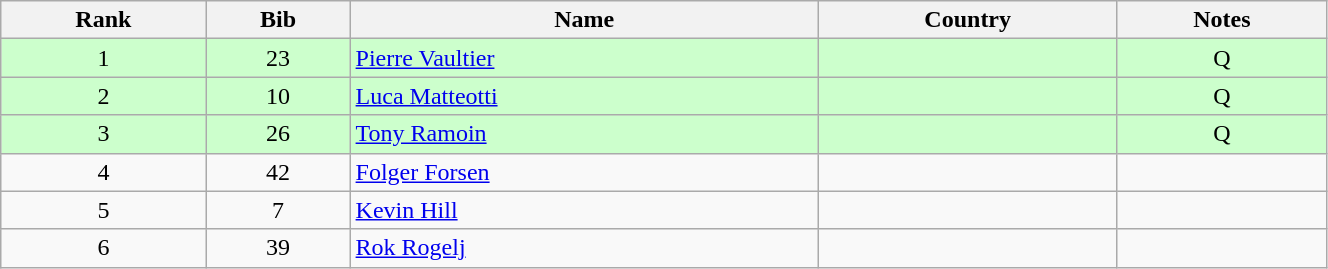<table class="wikitable" style="text-align:center;" width=70%>
<tr>
<th>Rank</th>
<th>Bib</th>
<th>Name</th>
<th>Country</th>
<th>Notes</th>
</tr>
<tr bgcolor="#ccffcc">
<td>1</td>
<td>23</td>
<td align=left><a href='#'>Pierre Vaultier</a></td>
<td align=left></td>
<td>Q</td>
</tr>
<tr bgcolor="#ccffcc">
<td>2</td>
<td>10</td>
<td align=left><a href='#'>Luca Matteotti</a></td>
<td align=left></td>
<td>Q</td>
</tr>
<tr bgcolor="#ccffcc">
<td>3</td>
<td>26</td>
<td align=left><a href='#'>Tony Ramoin</a></td>
<td align=left></td>
<td>Q</td>
</tr>
<tr>
<td>4</td>
<td>42</td>
<td align=left><a href='#'>Folger Forsen</a></td>
<td align=left></td>
<td></td>
</tr>
<tr>
<td>5</td>
<td>7</td>
<td align=left><a href='#'>Kevin Hill</a></td>
<td align=left></td>
<td></td>
</tr>
<tr>
<td>6</td>
<td>39</td>
<td align=left><a href='#'>Rok Rogelj</a></td>
<td align=left></td>
<td></td>
</tr>
</table>
